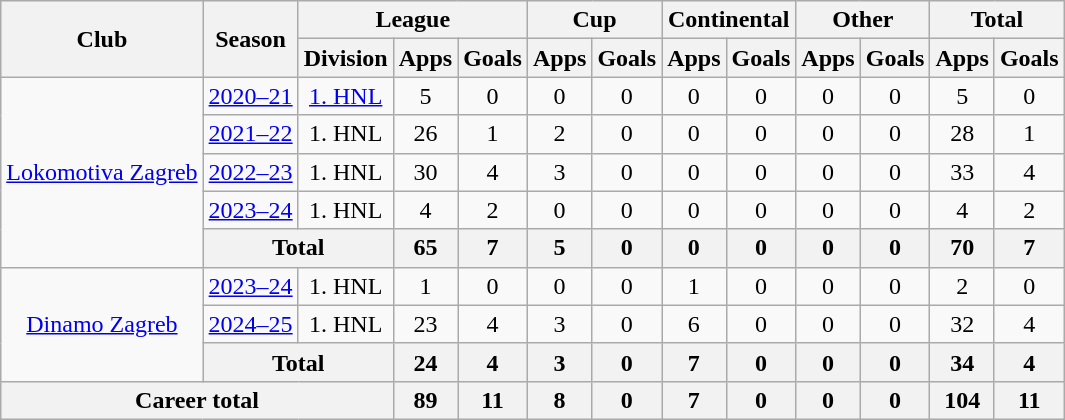<table class="wikitable" style="text-align: center">
<tr>
<th rowspan="2">Club</th>
<th rowspan="2">Season</th>
<th colspan="3">League</th>
<th colspan="2">Cup</th>
<th colspan="2">Continental</th>
<th colspan="2">Other</th>
<th colspan="2">Total</th>
</tr>
<tr>
<th>Division</th>
<th>Apps</th>
<th>Goals</th>
<th>Apps</th>
<th>Goals</th>
<th>Apps</th>
<th>Goals</th>
<th>Apps</th>
<th>Goals</th>
<th>Apps</th>
<th>Goals</th>
</tr>
<tr>
<td rowspan="5"><a href='#'>Lokomotiva Zagreb</a></td>
<td><a href='#'>2020–21</a></td>
<td><a href='#'>1. HNL</a></td>
<td>5</td>
<td>0</td>
<td>0</td>
<td>0</td>
<td>0</td>
<td>0</td>
<td>0</td>
<td>0</td>
<td>5</td>
<td>0</td>
</tr>
<tr>
<td><a href='#'>2021–22</a></td>
<td>1. HNL</td>
<td>26</td>
<td>1</td>
<td>2</td>
<td>0</td>
<td>0</td>
<td>0</td>
<td>0</td>
<td>0</td>
<td>28</td>
<td>1</td>
</tr>
<tr>
<td><a href='#'>2022–23</a></td>
<td>1. HNL</td>
<td>30</td>
<td>4</td>
<td>3</td>
<td>0</td>
<td>0</td>
<td>0</td>
<td>0</td>
<td>0</td>
<td>33</td>
<td>4</td>
</tr>
<tr>
<td><a href='#'>2023–24</a></td>
<td>1. HNL</td>
<td>4</td>
<td>2</td>
<td>0</td>
<td>0</td>
<td>0</td>
<td>0</td>
<td>0</td>
<td>0</td>
<td>4</td>
<td>2</td>
</tr>
<tr>
<th colspan=2>Total</th>
<th>65</th>
<th>7</th>
<th>5</th>
<th>0</th>
<th>0</th>
<th>0</th>
<th>0</th>
<th>0</th>
<th>70</th>
<th>7</th>
</tr>
<tr>
<td rowspan="3"><a href='#'>Dinamo Zagreb</a></td>
<td><a href='#'>2023–24</a></td>
<td>1. HNL</td>
<td>1</td>
<td>0</td>
<td>0</td>
<td>0</td>
<td>1</td>
<td>0</td>
<td>0</td>
<td>0</td>
<td>2</td>
<td>0</td>
</tr>
<tr>
<td><a href='#'>2024–25</a></td>
<td>1. HNL</td>
<td>23</td>
<td>4</td>
<td>3</td>
<td>0</td>
<td>6</td>
<td>0</td>
<td>0</td>
<td>0</td>
<td>32</td>
<td>4</td>
</tr>
<tr>
<th colspan=2>Total</th>
<th>24</th>
<th>4</th>
<th>3</th>
<th>0</th>
<th>7</th>
<th>0</th>
<th>0</th>
<th>0</th>
<th>34</th>
<th>4</th>
</tr>
<tr>
<th colspan=3>Career total</th>
<th>89</th>
<th>11</th>
<th>8</th>
<th>0</th>
<th>7</th>
<th>0</th>
<th>0</th>
<th>0</th>
<th>104</th>
<th>11</th>
</tr>
</table>
